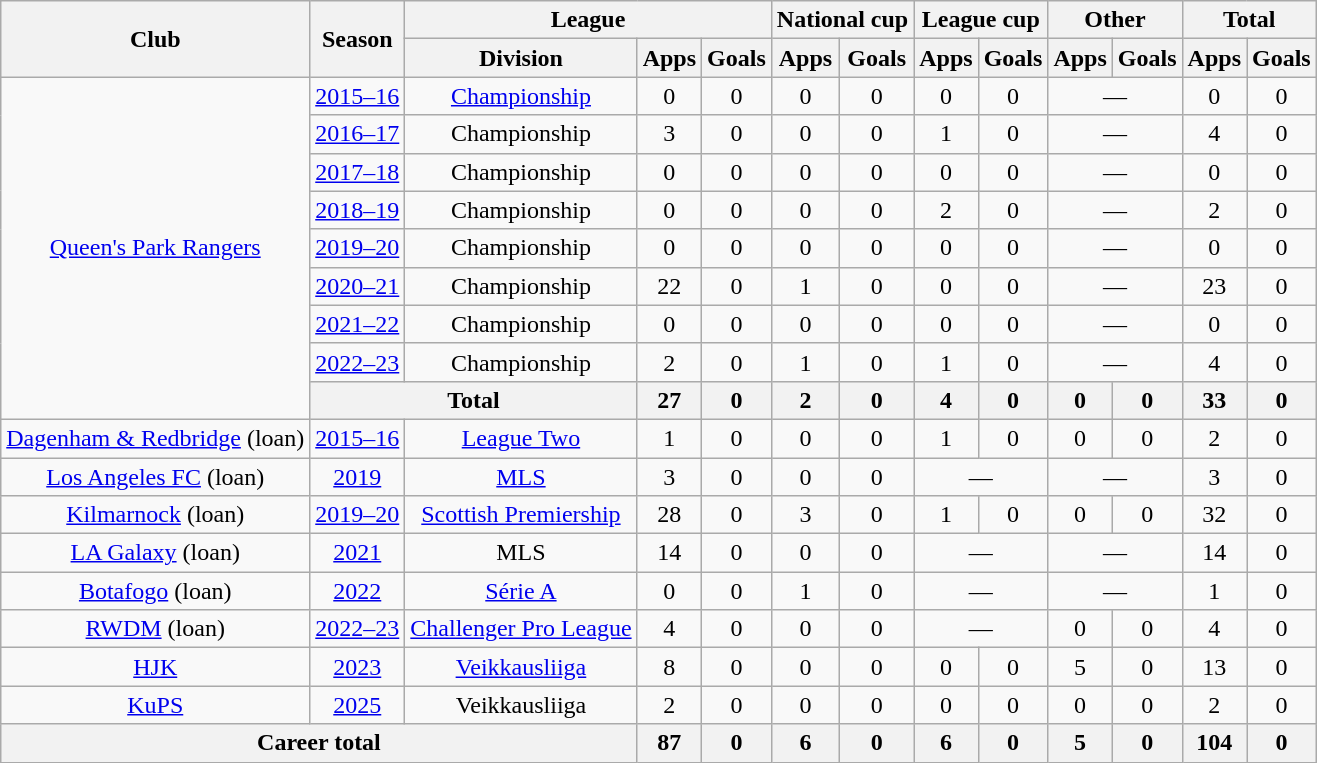<table class="wikitable" style="text-align: center;">
<tr>
<th rowspan="2">Club</th>
<th rowspan="2">Season</th>
<th colspan="3">League</th>
<th colspan="2">National cup</th>
<th colspan="2">League cup</th>
<th colspan="2">Other</th>
<th colspan="2">Total</th>
</tr>
<tr>
<th>Division</th>
<th>Apps</th>
<th>Goals</th>
<th>Apps</th>
<th>Goals</th>
<th>Apps</th>
<th>Goals</th>
<th>Apps</th>
<th>Goals</th>
<th>Apps</th>
<th>Goals</th>
</tr>
<tr>
<td rowspan=9><a href='#'>Queen's Park Rangers</a></td>
<td><a href='#'>2015–16</a></td>
<td><a href='#'>Championship</a></td>
<td>0</td>
<td>0</td>
<td>0</td>
<td>0</td>
<td>0</td>
<td>0</td>
<td colspan=2>—</td>
<td>0</td>
<td>0</td>
</tr>
<tr>
<td><a href='#'>2016–17</a></td>
<td>Championship</td>
<td>3</td>
<td>0</td>
<td>0</td>
<td>0</td>
<td>1</td>
<td>0</td>
<td colspan=2>—</td>
<td>4</td>
<td>0</td>
</tr>
<tr>
<td><a href='#'>2017–18</a></td>
<td>Championship</td>
<td>0</td>
<td>0</td>
<td>0</td>
<td>0</td>
<td>0</td>
<td>0</td>
<td colspan=2>—</td>
<td>0</td>
<td>0</td>
</tr>
<tr>
<td><a href='#'>2018–19</a></td>
<td>Championship</td>
<td>0</td>
<td>0</td>
<td>0</td>
<td>0</td>
<td>2</td>
<td>0</td>
<td colspan=2>—</td>
<td>2</td>
<td>0</td>
</tr>
<tr>
<td><a href='#'>2019–20</a></td>
<td>Championship</td>
<td>0</td>
<td>0</td>
<td>0</td>
<td>0</td>
<td>0</td>
<td>0</td>
<td colspan=2>—</td>
<td>0</td>
<td>0</td>
</tr>
<tr>
<td><a href='#'>2020–21</a></td>
<td>Championship</td>
<td>22</td>
<td>0</td>
<td>1</td>
<td>0</td>
<td>0</td>
<td>0</td>
<td colspan=2>—</td>
<td>23</td>
<td>0</td>
</tr>
<tr>
<td><a href='#'>2021–22</a></td>
<td>Championship</td>
<td>0</td>
<td>0</td>
<td>0</td>
<td>0</td>
<td>0</td>
<td>0</td>
<td colspan=2>—</td>
<td>0</td>
<td>0</td>
</tr>
<tr>
<td><a href='#'>2022–23</a></td>
<td>Championship</td>
<td>2</td>
<td>0</td>
<td>1</td>
<td>0</td>
<td>1</td>
<td>0</td>
<td colspan=2>—</td>
<td>4</td>
<td>0</td>
</tr>
<tr>
<th colspan=2>Total</th>
<th>27</th>
<th>0</th>
<th>2</th>
<th>0</th>
<th>4</th>
<th>0</th>
<th>0</th>
<th>0</th>
<th>33</th>
<th>0</th>
</tr>
<tr>
<td><a href='#'>Dagenham & Redbridge</a> (loan)</td>
<td><a href='#'>2015–16</a></td>
<td><a href='#'>League Two</a></td>
<td>1</td>
<td>0</td>
<td>0</td>
<td>0</td>
<td>1</td>
<td>0</td>
<td>0</td>
<td>0</td>
<td>2</td>
<td>0</td>
</tr>
<tr>
<td><a href='#'>Los Angeles FC</a> (loan)</td>
<td><a href='#'>2019</a></td>
<td><a href='#'>MLS</a></td>
<td>3</td>
<td>0</td>
<td>0</td>
<td>0</td>
<td colspan=2>—</td>
<td colspan=2>—</td>
<td>3</td>
<td>0</td>
</tr>
<tr>
<td><a href='#'>Kilmarnock</a> (loan)</td>
<td><a href='#'>2019–20</a></td>
<td><a href='#'>Scottish Premiership</a></td>
<td>28</td>
<td>0</td>
<td>3</td>
<td>0</td>
<td>1</td>
<td>0</td>
<td>0</td>
<td>0</td>
<td>32</td>
<td>0</td>
</tr>
<tr>
<td><a href='#'>LA Galaxy</a> (loan)</td>
<td><a href='#'>2021</a></td>
<td>MLS</td>
<td>14</td>
<td>0</td>
<td>0</td>
<td>0</td>
<td colspan=2>—</td>
<td colspan=2>—</td>
<td>14</td>
<td>0</td>
</tr>
<tr>
<td><a href='#'>Botafogo</a> (loan)</td>
<td><a href='#'>2022</a></td>
<td><a href='#'>Série A</a></td>
<td>0</td>
<td>0</td>
<td>1</td>
<td>0</td>
<td colspan=2>—</td>
<td colspan=2>—</td>
<td>1</td>
<td>0</td>
</tr>
<tr>
<td><a href='#'>RWDM</a> (loan)</td>
<td><a href='#'>2022–23</a></td>
<td><a href='#'>Challenger Pro League</a></td>
<td>4</td>
<td>0</td>
<td>0</td>
<td>0</td>
<td colspan=2>—</td>
<td>0</td>
<td>0</td>
<td>4</td>
<td>0</td>
</tr>
<tr>
<td><a href='#'>HJK</a></td>
<td><a href='#'>2023</a></td>
<td><a href='#'>Veikkausliiga</a></td>
<td>8</td>
<td>0</td>
<td>0</td>
<td>0</td>
<td>0</td>
<td>0</td>
<td>5</td>
<td>0</td>
<td>13</td>
<td>0</td>
</tr>
<tr>
<td><a href='#'>KuPS</a></td>
<td><a href='#'>2025</a></td>
<td>Veikkausliiga</td>
<td>2</td>
<td>0</td>
<td>0</td>
<td>0</td>
<td>0</td>
<td>0</td>
<td>0</td>
<td>0</td>
<td>2</td>
<td>0</td>
</tr>
<tr>
<th colspan="3">Career total</th>
<th>87</th>
<th>0</th>
<th>6</th>
<th>0</th>
<th>6</th>
<th>0</th>
<th>5</th>
<th>0</th>
<th>104</th>
<th>0</th>
</tr>
</table>
